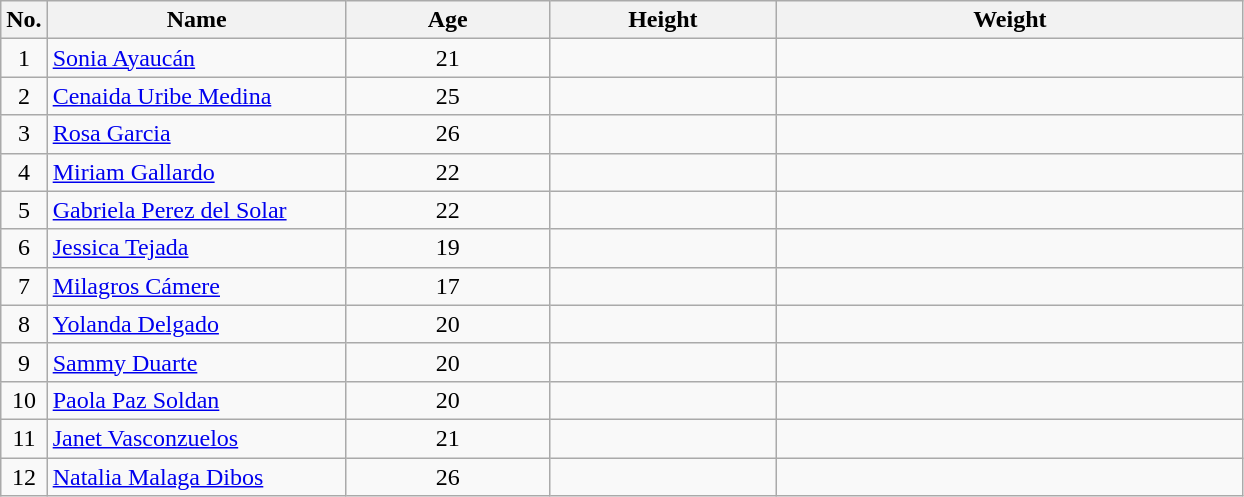<table class="wikitable sortable" style="text-align:center;">
<tr>
<th>No.</th>
<th style="width:12em">Name</th>
<th style="width:8em">Age</th>
<th style="width:9em">Height</th>
<th style="width:19em">Weight</th>
</tr>
<tr>
<td>1</td>
<td align=left><a href='#'>Sonia Ayaucán</a></td>
<td>21</td>
<td></td>
<td></td>
</tr>
<tr>
<td>2</td>
<td align=left><a href='#'>Cenaida Uribe Medina</a></td>
<td>25</td>
<td></td>
<td></td>
</tr>
<tr>
<td>3</td>
<td align=left><a href='#'>Rosa Garcia</a></td>
<td>26</td>
<td></td>
<td></td>
</tr>
<tr>
<td>4</td>
<td align=left><a href='#'>Miriam Gallardo</a></td>
<td>22</td>
<td></td>
<td></td>
</tr>
<tr>
<td>5</td>
<td align=left><a href='#'>Gabriela Perez del Solar</a></td>
<td>22</td>
<td></td>
<td></td>
</tr>
<tr>
<td>6</td>
<td align=left><a href='#'>Jessica Tejada</a></td>
<td>19</td>
<td></td>
<td></td>
</tr>
<tr>
<td>7</td>
<td align=left><a href='#'>Milagros Cámere</a></td>
<td>17</td>
<td></td>
<td></td>
</tr>
<tr>
<td>8</td>
<td align=left><a href='#'>Yolanda Delgado</a></td>
<td>20</td>
<td></td>
<td></td>
</tr>
<tr>
<td>9</td>
<td align=left><a href='#'>Sammy Duarte</a></td>
<td>20</td>
<td></td>
<td></td>
</tr>
<tr>
<td>10</td>
<td align=left><a href='#'>Paola Paz Soldan</a></td>
<td>20</td>
<td></td>
<td></td>
</tr>
<tr>
<td>11</td>
<td align=left><a href='#'>Janet Vasconzuelos</a></td>
<td>21</td>
<td></td>
<td></td>
</tr>
<tr>
<td>12</td>
<td align=left><a href='#'>Natalia Malaga Dibos</a></td>
<td>26</td>
<td></td>
<td></td>
</tr>
</table>
